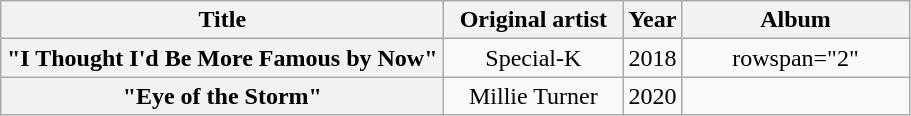<table class="wikitable plainrowheaders" style="text-align:center;">
<tr>
<th scope="col" style="width:18em;">Title</th>
<th scope="col" style="width:7em;">Original artist</th>
<th scope="col" style="width:1em;">Year</th>
<th scope="col" style="width:9em;">Album</th>
</tr>
<tr>
<th scope="row">"I Thought I'd Be More Famous by Now"</th>
<td>Special-K</td>
<td>2018</td>
<td>rowspan="2" </td>
</tr>
<tr>
<th scope="row">"Eye of the Storm"</th>
<td>Millie Turner</td>
<td>2020</td>
</tr>
</table>
